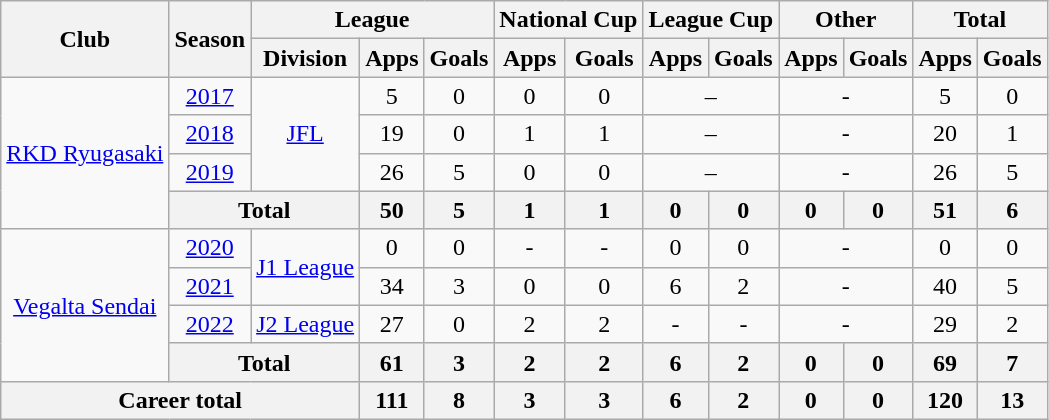<table class="wikitable" style="text-align: center">
<tr>
<th rowspan="2">Club</th>
<th rowspan="2">Season</th>
<th colspan="3">League</th>
<th colspan="2">National Cup</th>
<th colspan="2">League Cup</th>
<th colspan="2">Other</th>
<th colspan="2">Total</th>
</tr>
<tr>
<th>Division</th>
<th>Apps</th>
<th>Goals</th>
<th>Apps</th>
<th>Goals</th>
<th>Apps</th>
<th>Goals</th>
<th>Apps</th>
<th>Goals</th>
<th>Apps</th>
<th>Goals</th>
</tr>
<tr>
<td rowspan="4"><a href='#'>RKD Ryugasaki</a></td>
<td><a href='#'>2017</a></td>
<td rowspan="3"><a href='#'>JFL</a></td>
<td>5</td>
<td>0</td>
<td>0</td>
<td>0</td>
<td colspan="2">–</td>
<td colspan="2">-</td>
<td>5</td>
<td>0</td>
</tr>
<tr>
<td><a href='#'>2018</a></td>
<td>19</td>
<td>0</td>
<td>1</td>
<td>1</td>
<td colspan="2">–</td>
<td colspan="2">-</td>
<td>20</td>
<td>1</td>
</tr>
<tr>
<td><a href='#'>2019</a></td>
<td>26</td>
<td>5</td>
<td>0</td>
<td>0</td>
<td colspan="2">–</td>
<td colspan="2">-</td>
<td>26</td>
<td>5</td>
</tr>
<tr>
<th colspan=2>Total</th>
<th>50</th>
<th>5</th>
<th>1</th>
<th>1</th>
<th>0</th>
<th>0</th>
<th>0</th>
<th>0</th>
<th>51</th>
<th>6</th>
</tr>
<tr>
<td rowspan="4"><a href='#'>Vegalta Sendai</a></td>
<td><a href='#'>2020</a></td>
<td rowspan="2"><a href='#'>J1 League</a></td>
<td>0</td>
<td>0</td>
<td>-</td>
<td>-</td>
<td>0</td>
<td>0</td>
<td colspan="2">-</td>
<td>0</td>
<td>0</td>
</tr>
<tr>
<td><a href='#'>2021</a></td>
<td>34</td>
<td>3</td>
<td>0</td>
<td>0</td>
<td>6</td>
<td>2</td>
<td colspan="2">-</td>
<td>40</td>
<td>5</td>
</tr>
<tr>
<td><a href='#'>2022</a></td>
<td><a href='#'>J2 League</a></td>
<td>27</td>
<td>0</td>
<td>2</td>
<td>2</td>
<td>-</td>
<td>-</td>
<td colspan="2">-</td>
<td>29</td>
<td>2</td>
</tr>
<tr>
<th colspan="2">Total</th>
<th>61</th>
<th>3</th>
<th>2</th>
<th>2</th>
<th>6</th>
<th>2</th>
<th>0</th>
<th>0</th>
<th>69</th>
<th>7</th>
</tr>
<tr>
<th colspan="3">Career total</th>
<th>111</th>
<th>8</th>
<th>3</th>
<th>3</th>
<th>6</th>
<th>2</th>
<th>0</th>
<th>0</th>
<th>120</th>
<th>13</th>
</tr>
</table>
